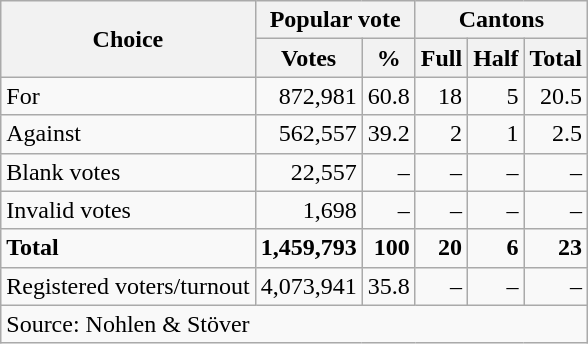<table class=wikitable style=text-align:right>
<tr>
<th rowspan=2>Choice</th>
<th colspan=2>Popular vote</th>
<th colspan=3>Cantons</th>
</tr>
<tr>
<th>Votes</th>
<th>%</th>
<th>Full</th>
<th>Half</th>
<th>Total</th>
</tr>
<tr>
<td align=left>For</td>
<td>872,981</td>
<td>60.8</td>
<td>18</td>
<td>5</td>
<td>20.5</td>
</tr>
<tr>
<td align=left>Against</td>
<td>562,557</td>
<td>39.2</td>
<td>2</td>
<td>1</td>
<td>2.5</td>
</tr>
<tr>
<td align=left>Blank votes</td>
<td>22,557</td>
<td>–</td>
<td>–</td>
<td>–</td>
<td>–</td>
</tr>
<tr>
<td align=left>Invalid votes</td>
<td>1,698</td>
<td>–</td>
<td>–</td>
<td>–</td>
<td>–</td>
</tr>
<tr>
<td align=left><strong>Total</strong></td>
<td><strong>1,459,793</strong></td>
<td><strong>100</strong></td>
<td><strong>20</strong></td>
<td><strong>6</strong></td>
<td><strong>23</strong></td>
</tr>
<tr>
<td align=left>Registered voters/turnout</td>
<td>4,073,941</td>
<td>35.8</td>
<td>–</td>
<td>–</td>
<td>–</td>
</tr>
<tr>
<td align=left colspan=11>Source: Nohlen & Stöver</td>
</tr>
</table>
